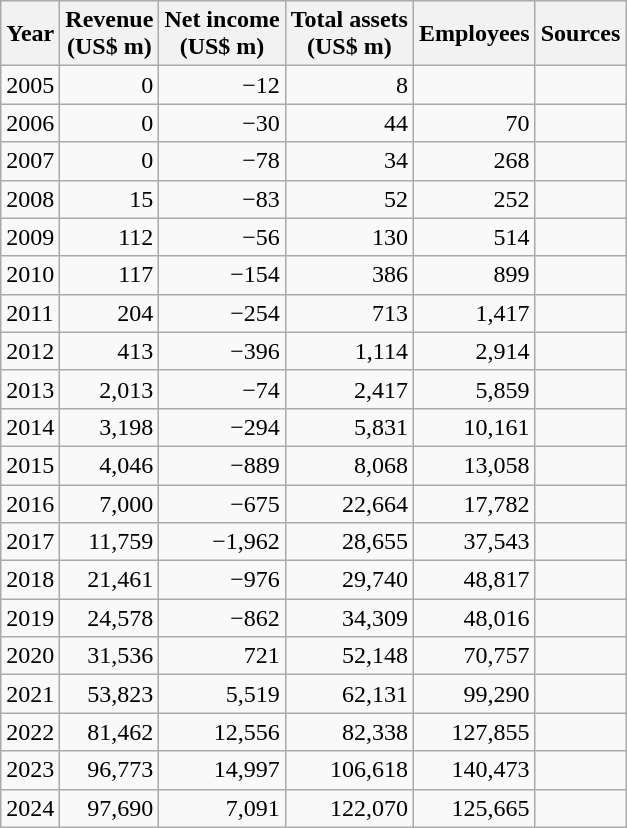<table class="wikitable" style="text-align:right;">
<tr>
<th>Year</th>
<th>Revenue<br>(US$ m)</th>
<th>Net income<br>(US$ m)</th>
<th>Total assets<br>(US$ m)</th>
<th>Employees</th>
<th>Sources</th>
</tr>
<tr>
<td align="left">2005</td>
<td>0</td>
<td>−12</td>
<td>8</td>
<td></td>
<td></td>
</tr>
<tr>
<td align="left">2006</td>
<td>0</td>
<td>−30</td>
<td>44</td>
<td>70</td>
<td></td>
</tr>
<tr>
<td align="left">2007</td>
<td>0</td>
<td>−78</td>
<td>34</td>
<td>268</td>
<td></td>
</tr>
<tr>
<td align="left">2008</td>
<td>15</td>
<td>−83</td>
<td>52</td>
<td>252</td>
<td></td>
</tr>
<tr>
<td align="left">2009</td>
<td>112</td>
<td>−56</td>
<td>130</td>
<td>514</td>
<td></td>
</tr>
<tr>
<td align="left">2010</td>
<td>117</td>
<td>−154</td>
<td>386</td>
<td>899</td>
<td></td>
</tr>
<tr>
<td align="left">2011</td>
<td>204</td>
<td>−254</td>
<td>713</td>
<td>1,417</td>
<td></td>
</tr>
<tr>
<td align="left">2012</td>
<td>413</td>
<td>−396</td>
<td>1,114</td>
<td>2,914</td>
<td></td>
</tr>
<tr>
<td align="left">2013</td>
<td>2,013</td>
<td>−74</td>
<td>2,417</td>
<td>5,859</td>
<td></td>
</tr>
<tr>
<td align="left">2014</td>
<td>3,198</td>
<td>−294</td>
<td>5,831</td>
<td>10,161</td>
<td></td>
</tr>
<tr>
<td align="left">2015</td>
<td>4,046</td>
<td>−889</td>
<td>8,068</td>
<td>13,058</td>
<td></td>
</tr>
<tr>
<td align="left">2016</td>
<td>7,000</td>
<td>−675</td>
<td>22,664</td>
<td>17,782</td>
<td></td>
</tr>
<tr>
<td align="left">2017</td>
<td>11,759</td>
<td>−1,962</td>
<td>28,655</td>
<td>37,543</td>
<td></td>
</tr>
<tr>
<td align="left">2018</td>
<td>21,461</td>
<td>−976</td>
<td>29,740</td>
<td>48,817</td>
<td></td>
</tr>
<tr>
<td align="left">2019</td>
<td>24,578</td>
<td>−862</td>
<td>34,309</td>
<td>48,016</td>
<td></td>
</tr>
<tr>
<td align="left">2020</td>
<td>31,536</td>
<td>721</td>
<td>52,148</td>
<td>70,757</td>
<td></td>
</tr>
<tr>
<td align="left">2021</td>
<td>53,823</td>
<td>5,519</td>
<td>62,131</td>
<td>99,290</td>
<td></td>
</tr>
<tr>
<td align="left">2022</td>
<td>81,462</td>
<td>12,556</td>
<td>82,338</td>
<td>127,855</td>
<td></td>
</tr>
<tr>
<td align="left">2023</td>
<td>96,773</td>
<td>14,997</td>
<td>106,618</td>
<td>140,473</td>
<td></td>
</tr>
<tr>
<td>2024</td>
<td>97,690</td>
<td>7,091</td>
<td>122,070</td>
<td>125,665</td>
<td></td>
</tr>
</table>
